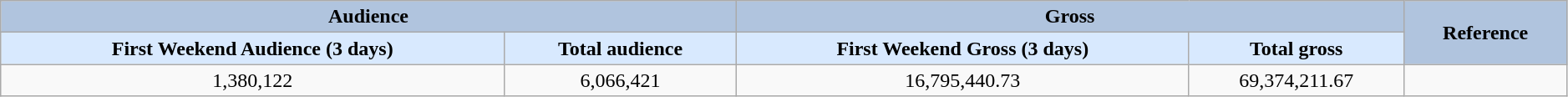<table class="wikitable" width=99% border="1">
<tr>
<td align="center" bgcolor="#b0c4de" colspan="2"><strong>Audience</strong></td>
<td align="center" bgcolor="#b0c4de" colspan="2" text="wrap"><strong>Gross</strong></td>
<td align="center" bgcolor="#b0c4de" rowspan="2"><strong>Reference</strong></td>
</tr>
<tr>
<td align="center" bgcolor="#d8e9fe"><strong>First Weekend Audience (3 days)</strong></td>
<td align="center" bgcolor="#d8e9fe"><strong>Total audience </strong></td>
<td align="center" bgcolor="#d8e9fe"><strong>First Weekend Gross (3 days)</strong></td>
<td align="center" bgcolor="#d8e9fe"><strong>Total gross </strong></td>
</tr>
<tr>
<td align="center">1,380,122</td>
<td align="center">6,066,421</td>
<td align="center">16,795,440.73</td>
<td align="center">69,374,211.67</td>
<td align="center"></td>
</tr>
</table>
